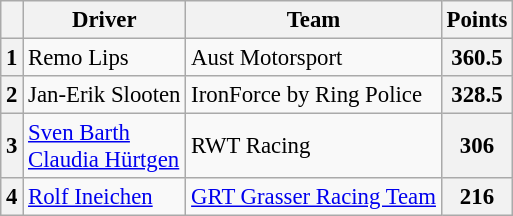<table class="wikitable" style="font-size: 95%;">
<tr>
<th></th>
<th>Driver</th>
<th>Team</th>
<th>Points</th>
</tr>
<tr>
<th>1</th>
<td> Remo Lips</td>
<td> Aust Motorsport</td>
<th>360.5</th>
</tr>
<tr>
<th>2</th>
<td> Jan-Erik Slooten</td>
<td> IronForce by Ring Police</td>
<th>328.5</th>
</tr>
<tr>
<th>3</th>
<td> <a href='#'>Sven Barth</a><br> <a href='#'>Claudia Hürtgen</a></td>
<td> RWT Racing</td>
<th>306</th>
</tr>
<tr>
<th>4</th>
<td> <a href='#'>Rolf Ineichen</a></td>
<td> <a href='#'>GRT Grasser Racing Team</a></td>
<th>216</th>
</tr>
</table>
